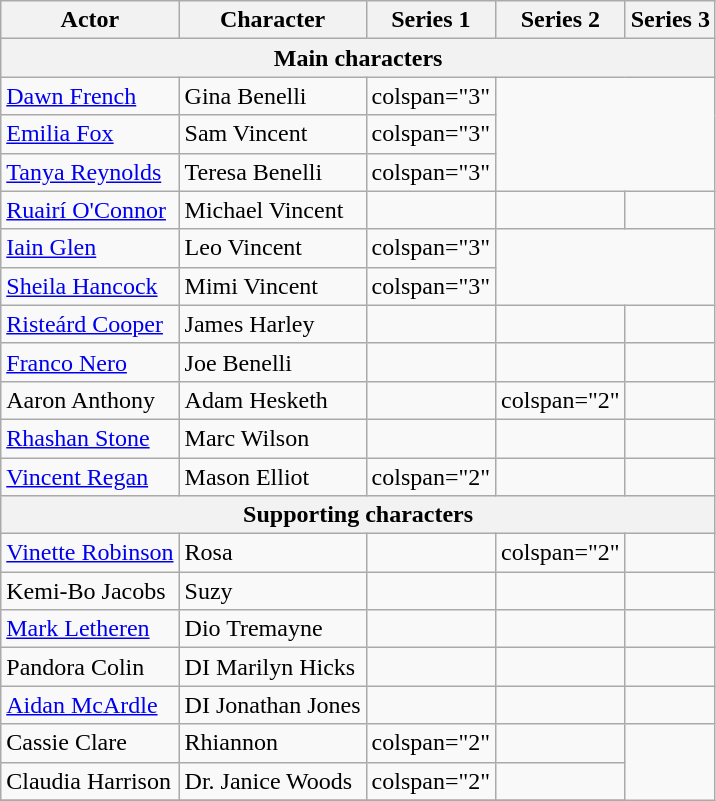<table class="wikitable">
<tr>
<th>Actor</th>
<th>Character</th>
<th>Series 1</th>
<th>Series 2</th>
<th>Series 3</th>
</tr>
<tr>
<th colspan="5">Main characters</th>
</tr>
<tr>
<td><a href='#'>Dawn French</a></td>
<td>Gina Benelli</td>
<td>colspan="3" </td>
</tr>
<tr>
<td><a href='#'>Emilia Fox</a></td>
<td>Sam Vincent</td>
<td>colspan="3" </td>
</tr>
<tr>
<td><a href='#'>Tanya Reynolds</a></td>
<td>Teresa Benelli</td>
<td>colspan="3" </td>
</tr>
<tr>
<td><a href='#'>Ruairí O'Connor</a></td>
<td>Michael Vincent</td>
<td></td>
<td></td>
<td></td>
</tr>
<tr>
<td><a href='#'>Iain Glen</a></td>
<td>Leo Vincent</td>
<td>colspan="3" </td>
</tr>
<tr>
<td><a href='#'>Sheila Hancock</a></td>
<td>Mimi Vincent</td>
<td>colspan="3" </td>
</tr>
<tr>
<td><a href='#'>Risteárd Cooper</a></td>
<td>James Harley</td>
<td></td>
<td></td>
<td></td>
</tr>
<tr>
<td><a href='#'>Franco Nero</a></td>
<td>Joe Benelli</td>
<td></td>
<td></td>
<td></td>
</tr>
<tr>
<td>Aaron Anthony</td>
<td>Adam Hesketh</td>
<td></td>
<td>colspan="2" </td>
</tr>
<tr>
<td><a href='#'>Rhashan Stone</a></td>
<td>Marc Wilson</td>
<td></td>
<td></td>
<td></td>
</tr>
<tr>
<td><a href='#'>Vincent Regan</a></td>
<td>Mason Elliot</td>
<td>colspan="2" </td>
<td></td>
</tr>
<tr>
<th colspan="5">Supporting characters</th>
</tr>
<tr>
<td><a href='#'>Vinette Robinson</a></td>
<td>Rosa</td>
<td></td>
<td>colspan="2" </td>
</tr>
<tr>
<td>Kemi-Bo Jacobs</td>
<td>Suzy</td>
<td></td>
<td></td>
<td></td>
</tr>
<tr>
<td><a href='#'>Mark Letheren</a></td>
<td>Dio Tremayne</td>
<td></td>
<td></td>
<td></td>
</tr>
<tr>
<td>Pandora Colin</td>
<td>DI Marilyn Hicks</td>
<td></td>
<td></td>
<td></td>
</tr>
<tr>
<td><a href='#'>Aidan McArdle</a></td>
<td>DI Jonathan Jones</td>
<td></td>
<td></td>
<td></td>
</tr>
<tr>
<td>Cassie Clare</td>
<td>Rhiannon</td>
<td>colspan="2" </td>
<td></td>
</tr>
<tr>
<td>Claudia Harrison</td>
<td>Dr. Janice Woods</td>
<td>colspan="2" </td>
<td></td>
</tr>
<tr>
</tr>
</table>
